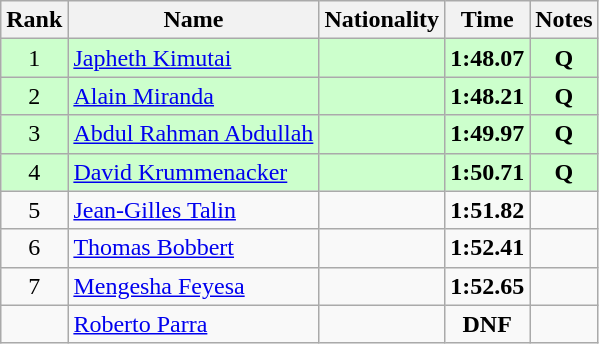<table class="wikitable sortable" style="text-align:center">
<tr>
<th>Rank</th>
<th>Name</th>
<th>Nationality</th>
<th>Time</th>
<th>Notes</th>
</tr>
<tr bgcolor=ccffcc>
<td>1</td>
<td align=left><a href='#'>Japheth Kimutai</a></td>
<td align=left></td>
<td><strong>1:48.07</strong></td>
<td><strong>Q</strong></td>
</tr>
<tr bgcolor=ccffcc>
<td>2</td>
<td align=left><a href='#'>Alain Miranda</a></td>
<td align=left></td>
<td><strong>1:48.21</strong></td>
<td><strong>Q</strong></td>
</tr>
<tr bgcolor=ccffcc>
<td>3</td>
<td align=left><a href='#'>Abdul Rahman Abdullah</a></td>
<td align=left></td>
<td><strong>1:49.97</strong></td>
<td><strong>Q</strong></td>
</tr>
<tr bgcolor=ccffcc>
<td>4</td>
<td align=left><a href='#'>David Krummenacker</a></td>
<td align=left></td>
<td><strong>1:50.71</strong></td>
<td><strong>Q</strong></td>
</tr>
<tr>
<td>5</td>
<td align=left><a href='#'>Jean-Gilles Talin</a></td>
<td align=left></td>
<td><strong>1:51.82</strong></td>
<td></td>
</tr>
<tr>
<td>6</td>
<td align=left><a href='#'>Thomas Bobbert</a></td>
<td align=left></td>
<td><strong>1:52.41</strong></td>
<td></td>
</tr>
<tr>
<td>7</td>
<td align=left><a href='#'>Mengesha Feyesa</a></td>
<td align=left></td>
<td><strong>1:52.65</strong></td>
<td></td>
</tr>
<tr>
<td></td>
<td align=left><a href='#'>Roberto Parra</a></td>
<td align=left></td>
<td><strong>DNF</strong></td>
<td></td>
</tr>
</table>
